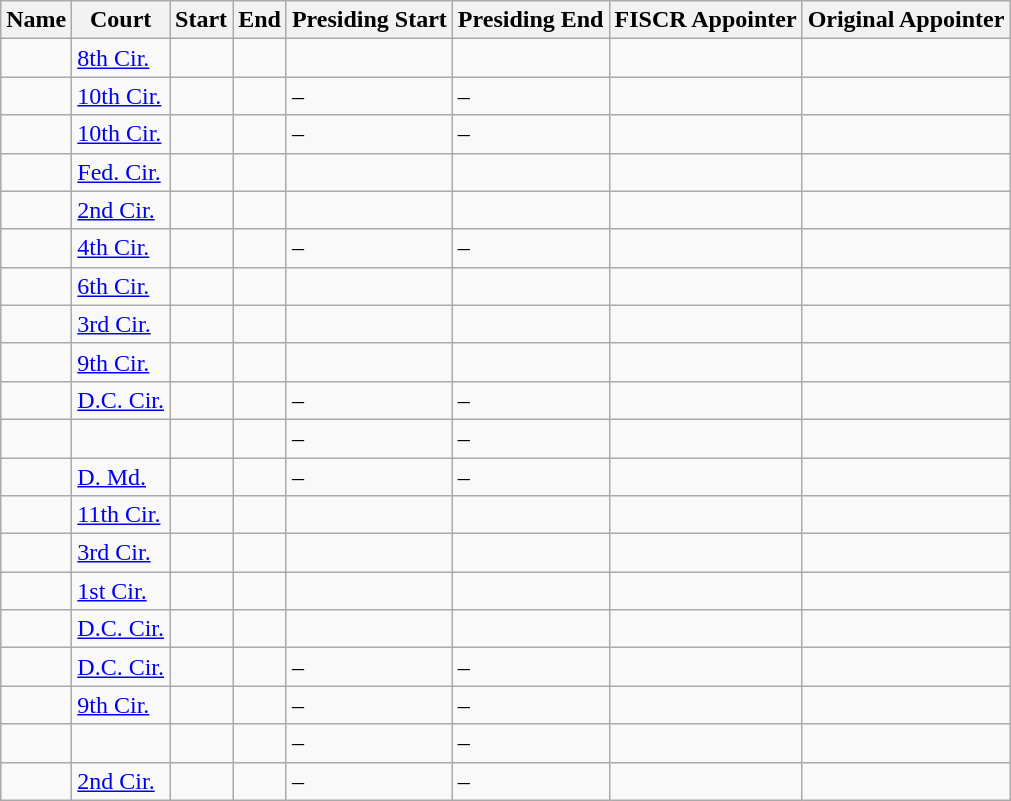<table class="wikitable sortable">
<tr>
<th>Name</th>
<th>Court</th>
<th>Start</th>
<th>End</th>
<th>Presiding Start</th>
<th>Presiding End</th>
<th>FISCR Appointer<br></th>
<th>Original Appointer<br></th>
</tr>
<tr>
<td></td>
<td data-sort-value=#8><a href='#'>8th Cir.</a></td>
<td></td>
<td></td>
<td></td>
<td></td>
<td></td>
<td></td>
</tr>
<tr>
<td></td>
<td data-sort-value=#10><a href='#'>10th Cir.</a></td>
<td></td>
<td></td>
<td>–</td>
<td>–</td>
<td></td>
<td></td>
</tr>
<tr>
<td></td>
<td data-sort-value=#10><a href='#'>10th Cir.</a></td>
<td></td>
<td></td>
<td>–</td>
<td>–</td>
<td></td>
<td></td>
</tr>
<tr>
<td></td>
<td data-sort-value=#Federal><a href='#'>Fed. Cir.</a></td>
<td></td>
<td></td>
<td></td>
<td></td>
<td></td>
<td></td>
</tr>
<tr>
<td></td>
<td data-sort-value=#2><a href='#'>2nd Cir.</a></td>
<td></td>
<td></td>
<td></td>
<td></td>
<td></td>
<td></td>
</tr>
<tr>
<td></td>
<td data-sort-value=#4><a href='#'>4th Cir.</a></td>
<td></td>
<td></td>
<td>–</td>
<td>–</td>
<td></td>
<td></td>
</tr>
<tr>
<td></td>
<td data-sort-value=#6><a href='#'>6th Cir.</a></td>
<td></td>
<td></td>
<td></td>
<td></td>
<td></td>
<td></td>
</tr>
<tr>
<td></td>
<td data-sort-value=#3><a href='#'>3rd Cir.</a></td>
<td></td>
<td></td>
<td></td>
<td></td>
<td></td>
<td></td>
</tr>
<tr>
<td></td>
<td data-sort-value=#9><a href='#'>9th Cir.</a></td>
<td></td>
<td></td>
<td></td>
<td></td>
<td></td>
<td></td>
</tr>
<tr>
<td></td>
<td data-sort-value=#D.C.><a href='#'>D.C. Cir.</a></td>
<td></td>
<td></td>
<td>–</td>
<td>–</td>
<td></td>
<td></td>
</tr>
<tr>
<td></td>
<td data-sort-value="Indiana, Northern"></td>
<td></td>
<td></td>
<td>–</td>
<td>–</td>
<td></td>
<td></td>
</tr>
<tr>
<td></td>
<td data-sort-value=Maryland><a href='#'>D. Md.</a></td>
<td></td>
<td></td>
<td>–</td>
<td>–</td>
<td></td>
<td></td>
</tr>
<tr>
<td></td>
<td data-sort-value=#12><a href='#'>11th Cir.</a></td>
<td></td>
<td></td>
<td></td>
<td></td>
<td></td>
<td></td>
</tr>
<tr>
<td></td>
<td data-sort-value=#3><a href='#'>3rd Cir.</a></td>
<td></td>
<td></td>
<td></td>
<td></td>
<td></td>
<td></td>
</tr>
<tr>
<td></td>
<td data-sort-value=#1><a href='#'>1st Cir.</a></td>
<td></td>
<td></td>
<td></td>
<td></td>
<td></td>
<td></td>
</tr>
<tr>
<td></td>
<td data-sort-value="#D.C."><a href='#'>D.C. Cir.</a></td>
<td></td>
<td></td>
<td></td>
<td></td>
<td></td>
<td></td>
</tr>
<tr>
<td></td>
<td data-sort-value=#D.C.><a href='#'>D.C. Cir.</a></td>
<td></td>
<td></td>
<td>–</td>
<td>–</td>
<td></td>
<td></td>
</tr>
<tr>
<td></td>
<td data-sort-value=#9><a href='#'>9th Cir.</a></td>
<td></td>
<td></td>
<td>–</td>
<td>–</td>
<td></td>
<td></td>
</tr>
<tr>
<td></td>
<td data-sort-value="Wisconsin, Eastern"></td>
<td></td>
<td></td>
<td>–</td>
<td>–</td>
<td></td>
<td></td>
</tr>
<tr>
<td></td>
<td data-sort-value=#2><a href='#'>2nd Cir.</a></td>
<td></td>
<td></td>
<td>–</td>
<td>–</td>
<td></td>
<td></td>
</tr>
</table>
